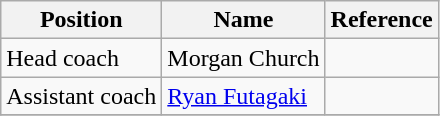<table class="wikitable">
<tr>
<th>Position</th>
<th>Name</th>
<th>Reference</th>
</tr>
<tr>
<td style="text-align">Head coach</td>
<td style="text-align"> Morgan Church</td>
<td></td>
</tr>
<tr>
<td>Assistant coach</td>
<td> <a href='#'>Ryan Futagaki</a></td>
<td></td>
</tr>
<tr>
</tr>
</table>
